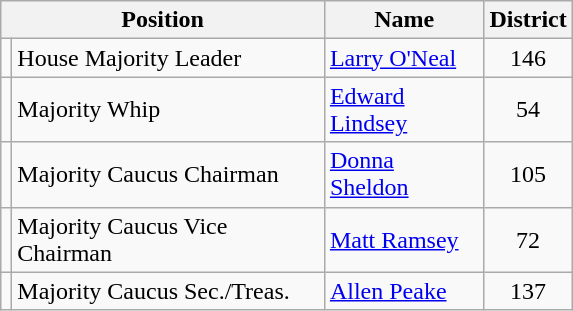<table class="wikitable">
<tr>
<th colspan=2 align=center>Position</th>
<th width="099" align=center>Name</th>
<th align=center>District</th>
</tr>
<tr>
<td></td>
<td width="201">House Majority Leader</td>
<td><a href='#'>Larry O'Neal</a></td>
<td align=center>146</td>
</tr>
<tr>
<td></td>
<td>Majority Whip</td>
<td><a href='#'>Edward Lindsey</a></td>
<td align=center>54</td>
</tr>
<tr>
<td></td>
<td>Majority Caucus Chairman</td>
<td><a href='#'>Donna Sheldon</a></td>
<td align=center>105</td>
</tr>
<tr>
<td></td>
<td>Majority Caucus Vice Chairman</td>
<td><a href='#'>Matt Ramsey</a></td>
<td align=center>72</td>
</tr>
<tr>
<td></td>
<td>Majority Caucus Sec./Treas.</td>
<td><a href='#'>Allen Peake</a></td>
<td align=center>137</td>
</tr>
</table>
